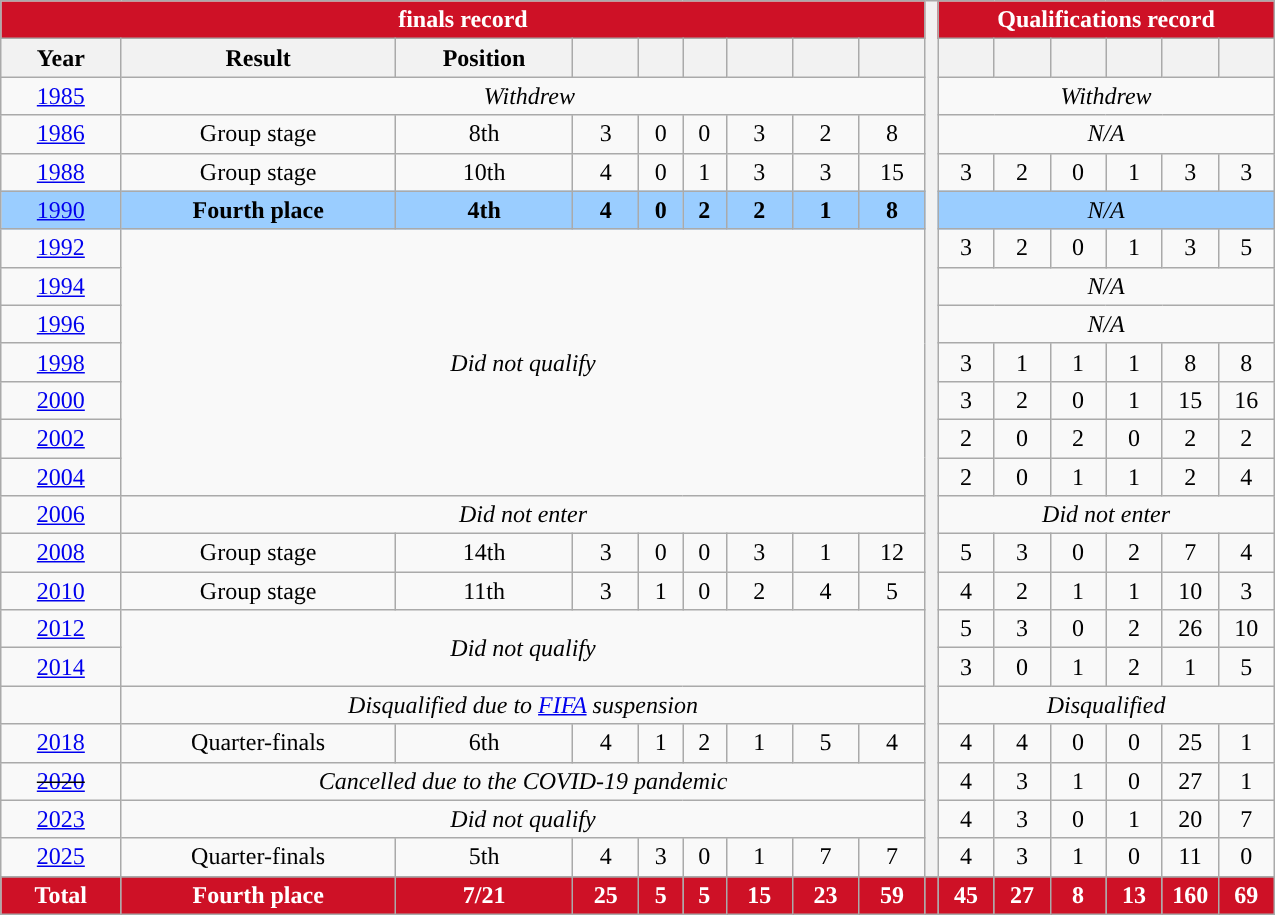<table class="wikitable" style="text-align: center; width: 850px;">
<tr>
<th colspan=9 style="background: #CE1126; color: #FFFFFF;"><a href='#'></a> finals record</th>
<th style="width:1%;" rowspan="23"></th>
<th colspan=6 style="background: #CE1126; color: #FFFFFF;">Qualifications record</th>
</tr>
<tr>
<th>Year</th>
<th>Result</th>
<th>Position</th>
<th></th>
<th></th>
<th></th>
<th></th>
<th></th>
<th></th>
<th width=30></th>
<th width=30></th>
<th width=30></th>
<th width=30></th>
<th width=30></th>
<th width=30></th>
</tr>
<tr>
<td> <a href='#'>1985</a></td>
<td colspan=9><em>Withdrew</em></td>
<td colspan=6><em>Withdrew</em></td>
</tr>
<tr>
<td> <a href='#'>1986</a></td>
<td>Group stage</td>
<td>8th</td>
<td>3</td>
<td>0</td>
<td>0</td>
<td>3</td>
<td>2</td>
<td>8</td>
<td colspan=6><em>N/A</em></td>
</tr>
<tr>
<td> <a href='#'>1988</a></td>
<td>Group stage</td>
<td>10th</td>
<td>4</td>
<td>0</td>
<td>1</td>
<td>3</td>
<td>3</td>
<td>15</td>
<td>3</td>
<td>2</td>
<td>0</td>
<td>1</td>
<td>3</td>
<td>3</td>
</tr>
<tr style="background:#9acdff;">
<td> <a href='#'>1990</a></td>
<td><strong>Fourth place</strong></td>
<td><strong>4th</strong></td>
<td><strong>4</strong></td>
<td><strong>0</strong></td>
<td><strong>2</strong></td>
<td><strong>2</strong></td>
<td><strong>1</strong></td>
<td><strong>8</strong></td>
<td colspan=6><em>N/A</em></td>
</tr>
<tr>
<td> <a href='#'>1992</a></td>
<td colspan=8 rowspan=7><em>Did not qualify</em></td>
<td>3</td>
<td>2</td>
<td>0</td>
<td>1</td>
<td>3</td>
<td>5</td>
</tr>
<tr>
<td> <a href='#'>1994</a></td>
<td colspan=6><em>N/A</em></td>
</tr>
<tr>
<td> <a href='#'>1996</a></td>
<td colspan=6><em>N/A</em></td>
</tr>
<tr>
<td> <a href='#'>1998</a></td>
<td>3</td>
<td>1</td>
<td>1</td>
<td>1</td>
<td>8</td>
<td>8</td>
</tr>
<tr>
<td> <a href='#'>2000</a></td>
<td>3</td>
<td>2</td>
<td>0</td>
<td>1</td>
<td>15</td>
<td>16</td>
</tr>
<tr>
<td> <a href='#'>2002</a></td>
<td>2</td>
<td>0</td>
<td>2</td>
<td>0</td>
<td>2</td>
<td>2</td>
</tr>
<tr>
<td> <a href='#'>2004</a></td>
<td>2</td>
<td>0</td>
<td>1</td>
<td>1</td>
<td>2</td>
<td>4</td>
</tr>
<tr>
<td> <a href='#'>2006</a></td>
<td colspan=8><em>Did not enter</em></td>
<td colspan=6><em>Did not enter</em></td>
</tr>
<tr>
<td> <a href='#'>2008</a></td>
<td>Group stage</td>
<td>14th</td>
<td>3</td>
<td>0</td>
<td>0</td>
<td>3</td>
<td>1</td>
<td>12</td>
<td>5</td>
<td>3</td>
<td>0</td>
<td>2</td>
<td>7</td>
<td>4</td>
</tr>
<tr>
<td> <a href='#'>2010</a></td>
<td>Group stage</td>
<td>11th</td>
<td>3</td>
<td>1</td>
<td>0</td>
<td>2</td>
<td>4</td>
<td>5</td>
<td>4</td>
<td>2</td>
<td>1</td>
<td>1</td>
<td>10</td>
<td>3</td>
</tr>
<tr>
<td> <a href='#'>2012</a></td>
<td colspan=8 rowspan=2><em>Did not qualify</em></td>
<td>5</td>
<td>3</td>
<td>0</td>
<td>2</td>
<td>26</td>
<td>10</td>
</tr>
<tr>
<td> <a href='#'>2014</a></td>
<td>3</td>
<td>0</td>
<td>1</td>
<td>2</td>
<td>1</td>
<td>5</td>
</tr>
<tr>
<td></td>
<td colspan=8><em>Disqualified due to <a href='#'>FIFA</a> suspension</em></td>
<td colspan=6><em>Disqualified</em></td>
</tr>
<tr>
<td> <a href='#'>2018</a></td>
<td>Quarter-finals</td>
<td>6th</td>
<td>4</td>
<td>1</td>
<td>2</td>
<td>1</td>
<td>5</td>
<td>4</td>
<td>4</td>
<td>4</td>
<td>0</td>
<td>0</td>
<td>25</td>
<td>1</td>
</tr>
<tr>
<td> <s><a href='#'>2020</a></s></td>
<td colspan=8><em>Cancelled due to the COVID-19 pandemic</em></td>
<td>4</td>
<td>3</td>
<td>1</td>
<td>0</td>
<td>27</td>
<td>1</td>
</tr>
<tr>
<td> <a href='#'>2023</a></td>
<td colspan=8><em>Did not qualify</em></td>
<td>4</td>
<td>3</td>
<td>0</td>
<td>1</td>
<td>20</td>
<td>7</td>
</tr>
<tr>
<td> <a href='#'>2025</a></td>
<td>Quarter-finals</td>
<td>5th</td>
<td>4</td>
<td>3</td>
<td>0</td>
<td>1</td>
<td>7</td>
<td>7</td>
<td>4</td>
<td>3</td>
<td>1</td>
<td>0</td>
<td>11</td>
<td>0</td>
</tr>
<tr>
</tr>
<tr style="background: #CE1126; color: #FFFFFF;|">
<td><strong>Total</strong></td>
<td><strong>Fourth place</strong></td>
<td><strong>7/21</strong></td>
<td><strong>25</strong></td>
<td><strong>5</strong></td>
<td><strong>5</strong></td>
<td><strong>15</strong></td>
<td><strong>23</strong></td>
<td><strong>59</strong></td>
<td></td>
<td><strong>45</strong></td>
<td><strong>27</strong></td>
<td><strong>8</strong></td>
<td><strong>13</strong></td>
<td><strong>160</strong></td>
<td><strong>69</strong></td>
</tr>
</table>
